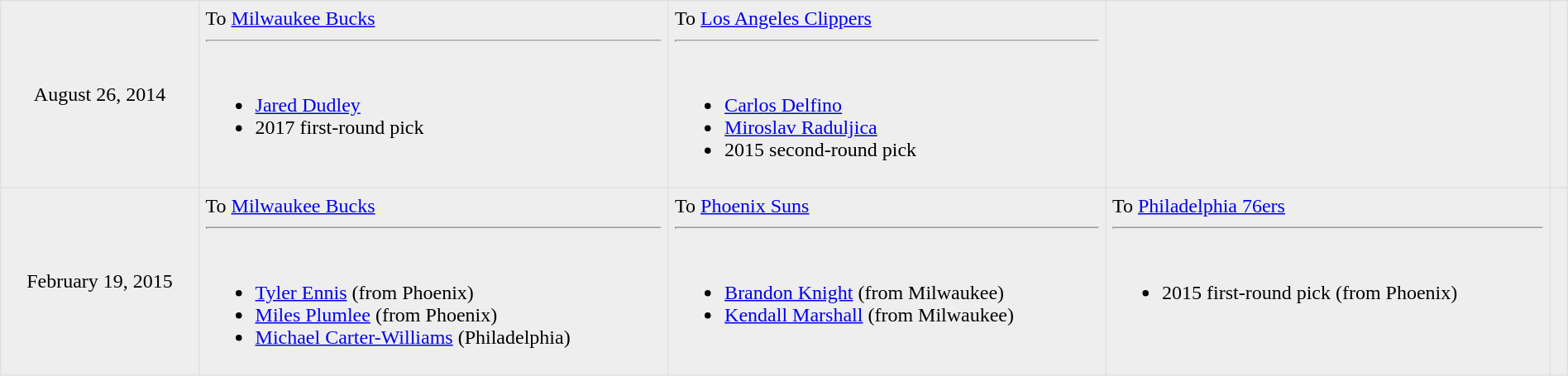<table border=1 style="border-collapse:collapse; text-align: center; width: 100%" bordercolor="#DFDFDF"  cellpadding="5">
<tr bgcolor="eeeeee">
<td>August 26, 2014</td>
<td align=left valign=top>To <a href='#'>Milwaukee Bucks</a><hr><br><ul><li><a href='#'>Jared Dudley</a></li><li>2017 first-round pick</li></ul></td>
<td align=left valign=top>To <a href='#'>Los Angeles Clippers</a><hr><br><ul><li><a href='#'>Carlos Delfino</a></li><li><a href='#'>Miroslav Raduljica</a></li><li>2015 second-round pick</li></ul></td>
<td></td>
<td></td>
</tr>
<tr bgcolor="eeeeee">
<td>February 19, 2015</td>
<td align=left valign=top>To <a href='#'>Milwaukee Bucks</a><hr><br><ul><li><a href='#'>Tyler Ennis</a> (from Phoenix)</li><li><a href='#'>Miles Plumlee</a> (from Phoenix)</li><li><a href='#'>Michael Carter-Williams</a> (Philadelphia)</li></ul></td>
<td align=left valign=top>To <a href='#'>Phoenix Suns</a><hr><br><ul><li><a href='#'>Brandon Knight</a> (from Milwaukee)</li><li><a href='#'>Kendall Marshall</a> (from Milwaukee)</li></ul></td>
<td style="text-align:left; vertical-align:top;">To <a href='#'>Philadelphia 76ers</a><hr><br><ul><li>2015 first-round pick (from Phoenix)</li></ul></td>
<td></td>
</tr>
</table>
